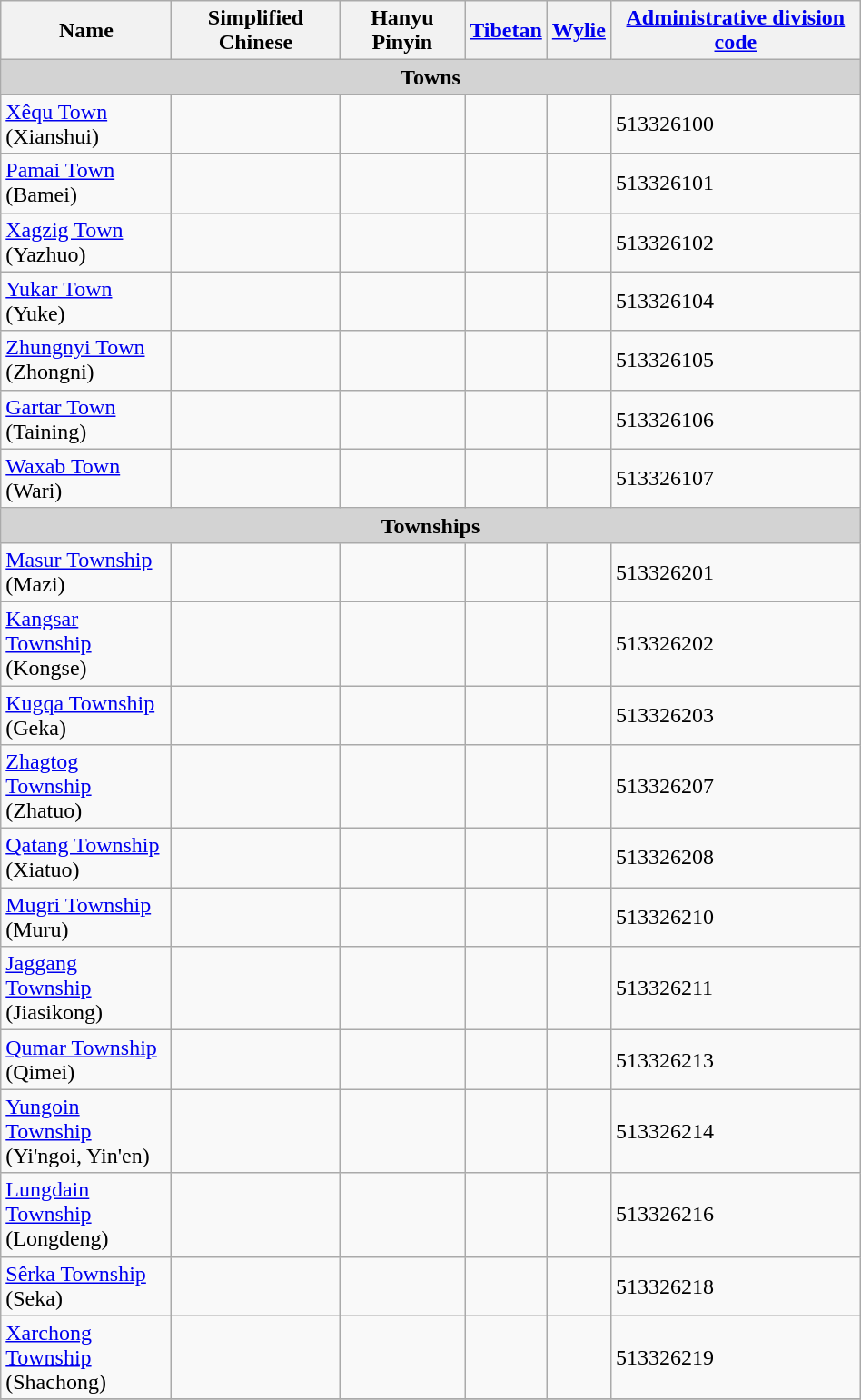<table class="wikitable" align="center" style="width:50%; border="1">
<tr>
<th>Name</th>
<th>Simplified Chinese</th>
<th>Hanyu Pinyin</th>
<th><a href='#'>Tibetan</a></th>
<th><a href='#'>Wylie</a></th>
<th><a href='#'>Administrative division code</a></th>
</tr>
<tr --------->
<td colspan="7"  style="text-align:center; background:#d3d3d3;"><strong>Towns</strong></td>
</tr>
<tr --------->
<td><a href='#'>Xêqu Town</a><br>(Xianshui)</td>
<td></td>
<td></td>
<td></td>
<td></td>
<td>513326100</td>
</tr>
<tr>
<td><a href='#'>Pamai Town</a><br>(Bamei)</td>
<td></td>
<td></td>
<td></td>
<td></td>
<td>513326101</td>
</tr>
<tr>
<td><a href='#'>Xagzig Town</a><br>(Yazhuo)</td>
<td></td>
<td></td>
<td></td>
<td></td>
<td>513326102</td>
</tr>
<tr>
<td><a href='#'>Yukar Town</a><br>(Yuke)</td>
<td></td>
<td></td>
<td></td>
<td></td>
<td>513326104</td>
</tr>
<tr>
<td><a href='#'>Zhungnyi Town</a><br>(Zhongni)</td>
<td></td>
<td></td>
<td></td>
<td></td>
<td>513326105</td>
</tr>
<tr>
<td><a href='#'>Gartar Town</a><br>(Taining)</td>
<td></td>
<td></td>
<td></td>
<td></td>
<td>513326106</td>
</tr>
<tr>
<td><a href='#'>Waxab Town</a><br>(Wari)</td>
<td></td>
<td></td>
<td></td>
<td></td>
<td>513326107</td>
</tr>
<tr --------->
<td colspan="7"  style="text-align:center; background:#d3d3d3;"><strong>Townships</strong></td>
</tr>
<tr --------->
<td><a href='#'>Masur Township</a><br>(Mazi)</td>
<td></td>
<td></td>
<td></td>
<td></td>
<td>513326201</td>
</tr>
<tr>
<td><a href='#'>Kangsar Township</a><br>(Kongse)</td>
<td></td>
<td></td>
<td></td>
<td></td>
<td>513326202</td>
</tr>
<tr>
<td><a href='#'>Kugqa Township</a><br>(Geka)</td>
<td></td>
<td></td>
<td></td>
<td></td>
<td>513326203</td>
</tr>
<tr>
<td><a href='#'>Zhagtog Township</a><br>(Zhatuo)</td>
<td></td>
<td></td>
<td></td>
<td></td>
<td>513326207</td>
</tr>
<tr>
<td><a href='#'>Qatang Township</a><br>(Xiatuo)</td>
<td></td>
<td></td>
<td></td>
<td></td>
<td>513326208</td>
</tr>
<tr>
<td><a href='#'>Mugri Township</a><br>(Muru)</td>
<td></td>
<td></td>
<td></td>
<td></td>
<td>513326210</td>
</tr>
<tr>
<td><a href='#'>Jaggang Township</a><br>(Jiasikong)</td>
<td></td>
<td></td>
<td></td>
<td></td>
<td>513326211</td>
</tr>
<tr>
<td><a href='#'>Qumar Township</a><br>(Qimei)</td>
<td></td>
<td></td>
<td></td>
<td></td>
<td>513326213</td>
</tr>
<tr>
<td><a href='#'>Yungoin Township</a><br>(Yi'ngoi, Yin'en)</td>
<td></td>
<td></td>
<td></td>
<td></td>
<td>513326214</td>
</tr>
<tr>
<td><a href='#'>Lungdain Township</a><br>(Longdeng)</td>
<td></td>
<td></td>
<td></td>
<td></td>
<td>513326216</td>
</tr>
<tr>
<td><a href='#'>Sêrka Township</a><br>(Seka)</td>
<td></td>
<td></td>
<td></td>
<td></td>
<td>513326218</td>
</tr>
<tr>
<td><a href='#'>Xarchong Township</a><br>(Shachong)</td>
<td></td>
<td></td>
<td></td>
<td></td>
<td>513326219</td>
</tr>
<tr>
</tr>
</table>
